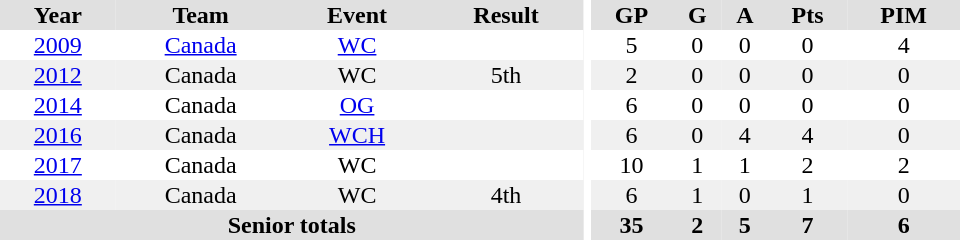<table border="0" cellpadding="1" cellspacing="0" ID="Table3" style="text-align:center; width:40em;">
<tr bgcolor="#e0e0e0">
<th>Year</th>
<th>Team</th>
<th>Event</th>
<th>Result</th>
<th rowspan="99" bgcolor="#ffffff"></th>
<th>GP</th>
<th>G</th>
<th>A</th>
<th>Pts</th>
<th>PIM</th>
</tr>
<tr>
<td><a href='#'>2009</a></td>
<td><a href='#'>Canada</a></td>
<td><a href='#'>WC</a></td>
<td></td>
<td>5</td>
<td>0</td>
<td>0</td>
<td>0</td>
<td>4</td>
</tr>
<tr bgcolor="#f0f0f0">
<td><a href='#'>2012</a></td>
<td>Canada</td>
<td>WC</td>
<td>5th</td>
<td>2</td>
<td>0</td>
<td>0</td>
<td>0</td>
<td>0</td>
</tr>
<tr>
<td><a href='#'>2014</a></td>
<td>Canada</td>
<td><a href='#'>OG</a></td>
<td></td>
<td>6</td>
<td>0</td>
<td>0</td>
<td>0</td>
<td>0</td>
</tr>
<tr bgcolor="#f0f0f0">
<td><a href='#'>2016</a></td>
<td>Canada</td>
<td><a href='#'>WCH</a></td>
<td></td>
<td>6</td>
<td>0</td>
<td>4</td>
<td>4</td>
<td>0</td>
</tr>
<tr>
<td><a href='#'>2017</a></td>
<td>Canada</td>
<td>WC</td>
<td></td>
<td>10</td>
<td>1</td>
<td>1</td>
<td>2</td>
<td>2</td>
</tr>
<tr bgcolor="#f0f0f0">
<td><a href='#'>2018</a></td>
<td>Canada</td>
<td>WC</td>
<td>4th</td>
<td>6</td>
<td>1</td>
<td>0</td>
<td>1</td>
<td>0</td>
</tr>
<tr bgcolor="#e0e0e0">
<th colspan="4">Senior totals</th>
<th>35</th>
<th>2</th>
<th>5</th>
<th>7</th>
<th>6</th>
</tr>
</table>
